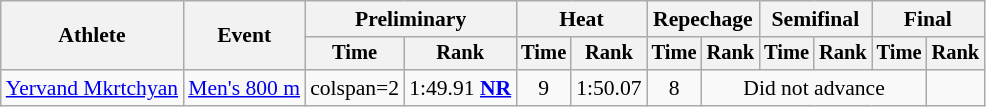<table class="wikitable" style="font-size:90%">
<tr>
<th rowspan=2>Athlete</th>
<th rowspan=2>Event</th>
<th colspan=2>Preliminary</th>
<th colspan=2>Heat</th>
<th colspan=2>Repechage</th>
<th colspan=2>Semifinal</th>
<th colspan=2>Final</th>
</tr>
<tr style=font-size:95%>
<th>Time</th>
<th>Rank</th>
<th>Time</th>
<th>Rank</th>
<th>Time</th>
<th>Rank</th>
<th>Time</th>
<th>Rank</th>
<th>Time</th>
<th>Rank</th>
</tr>
<tr align=center>
<td align=left><a href='#'>Yervand Mkrtchyan</a></td>
<td align=left><a href='#'>Men's 800 m</a></td>
<td>colspan=2 </td>
<td>1:49.91 <strong><a href='#'>NR</a></strong></td>
<td>9</td>
<td>1:50.07</td>
<td>8</td>
<td Colspan=4>Did not advance</td>
</tr>
</table>
